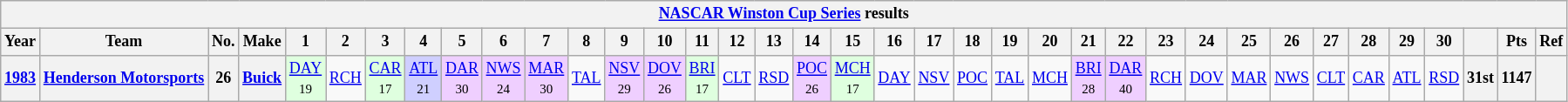<table class="wikitable" style="text-align:center; font-size:75%">
<tr>
<th colspan=45><a href='#'>NASCAR Winston Cup Series</a> results</th>
</tr>
<tr>
<th>Year</th>
<th>Team</th>
<th>No.</th>
<th>Make</th>
<th>1</th>
<th>2</th>
<th>3</th>
<th>4</th>
<th>5</th>
<th>6</th>
<th>7</th>
<th>8</th>
<th>9</th>
<th>10</th>
<th>11</th>
<th>12</th>
<th>13</th>
<th>14</th>
<th>15</th>
<th>16</th>
<th>17</th>
<th>18</th>
<th>19</th>
<th>20</th>
<th>21</th>
<th>22</th>
<th>23</th>
<th>24</th>
<th>25</th>
<th>26</th>
<th>27</th>
<th>28</th>
<th>29</th>
<th>30</th>
<th></th>
<th>Pts</th>
<th>Ref</th>
</tr>
<tr>
<th><a href='#'>1983</a></th>
<th><a href='#'>Henderson Motorsports</a></th>
<th>26</th>
<th><a href='#'>Buick</a></th>
<td style="background:#DFFFDF;"><a href='#'>DAY</a><br><small>19</small></td>
<td><a href='#'>RCH</a></td>
<td style="background:#DFFFDF;"><a href='#'>CAR</a><br><small>17</small></td>
<td style="background:#CFCFFF;"><a href='#'>ATL</a><br><small>21</small></td>
<td style="background:#EFCFFF;"><a href='#'>DAR</a><br><small>30</small></td>
<td style="background:#EFCFFF;"><a href='#'>NWS</a><br><small>24</small></td>
<td style="background:#EFCFFF;"><a href='#'>MAR</a><br><small>30</small></td>
<td><a href='#'>TAL</a></td>
<td style="background:#EFCFFF;"><a href='#'>NSV</a><br><small>29</small></td>
<td style="background:#EFCFFF;"><a href='#'>DOV</a><br><small>26</small></td>
<td style="background:#DFFFDF;"><a href='#'>BRI</a><br><small>17</small></td>
<td><a href='#'>CLT</a></td>
<td><a href='#'>RSD</a></td>
<td style="background:#EFCFFF;"><a href='#'>POC</a><br><small>26</small></td>
<td style="background:#DFFFDF;"><a href='#'>MCH</a><br><small>17</small></td>
<td><a href='#'>DAY</a></td>
<td><a href='#'>NSV</a></td>
<td><a href='#'>POC</a></td>
<td><a href='#'>TAL</a></td>
<td><a href='#'>MCH</a></td>
<td style="background:#EFCFFF;"><a href='#'>BRI</a><br><small>28</small></td>
<td style="background:#EFCFFF;"><a href='#'>DAR</a><br><small>40</small></td>
<td><a href='#'>RCH</a></td>
<td><a href='#'>DOV</a></td>
<td><a href='#'>MAR</a></td>
<td><a href='#'>NWS</a></td>
<td><a href='#'>CLT</a></td>
<td><a href='#'>CAR</a></td>
<td><a href='#'>ATL</a></td>
<td><a href='#'>RSD</a></td>
<th>31st</th>
<th>1147</th>
<th></th>
</tr>
</table>
